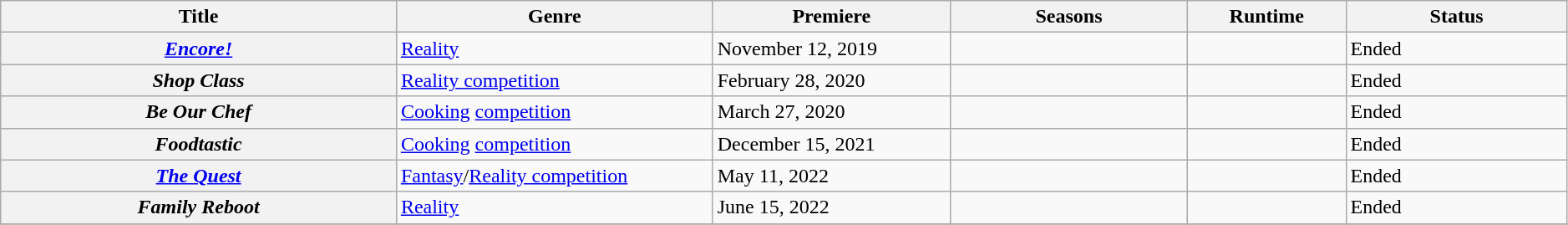<table class="wikitable plainrowheaders sortable" style="width:99%;">
<tr>
<th scope="col" style="width:25%;">Title</th>
<th scope="col" style="width:20%;">Genre</th>
<th scope="col" style="width:15%;">Premiere</th>
<th scope="col" style="width:15%;">Seasons</th>
<th scope="col" style="width:10%;">Runtime</th>
<th scope="col" style="width:14%;">Status</th>
</tr>
<tr>
<th scope="row"><em><a href='#'>Encore!</a></em></th>
<td><a href='#'>Reality</a></td>
<td>November 12, 2019</td>
<td></td>
<td></td>
<td>Ended</td>
</tr>
<tr>
<th scope="row"><em>Shop Class</em></th>
<td><a href='#'>Reality competition</a></td>
<td>February 28, 2020</td>
<td></td>
<td></td>
<td>Ended</td>
</tr>
<tr>
<th scope="row"><em>Be Our Chef</em></th>
<td><a href='#'>Cooking</a> <a href='#'>competition</a></td>
<td>March 27, 2020</td>
<td></td>
<td></td>
<td>Ended</td>
</tr>
<tr>
<th scope="row"><em>Foodtastic</em></th>
<td><a href='#'>Cooking</a> <a href='#'>competition</a></td>
<td>December 15, 2021</td>
<td></td>
<td></td>
<td>Ended</td>
</tr>
<tr>
<th scope="row"><em><a href='#'>The Quest</a></em></th>
<td><a href='#'>Fantasy</a>/<a href='#'>Reality competition</a></td>
<td>May 11, 2022</td>
<td></td>
<td></td>
<td>Ended</td>
</tr>
<tr>
<th scope="row"><em>Family Reboot</em></th>
<td><a href='#'>Reality</a></td>
<td>June 15, 2022</td>
<td></td>
<td></td>
<td>Ended</td>
</tr>
<tr>
</tr>
</table>
